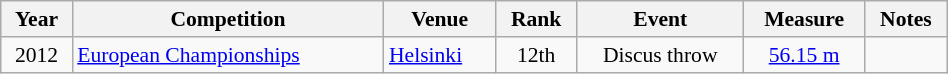<table class="wikitable" width=50% style="font-size:90%; text-align:center;">
<tr>
<th>Year</th>
<th>Competition</th>
<th>Venue</th>
<th>Rank</th>
<th>Event</th>
<th>Measure</th>
<th>Notes</th>
</tr>
<tr>
<td>2012</td>
<td align=left><a href='#'>European Championships</a></td>
<td align=left> <a href='#'>Helsinki</a></td>
<td>12th</td>
<td>Discus throw</td>
<td><a href='#'>56.15 m</a></td>
<td></td>
</tr>
</table>
